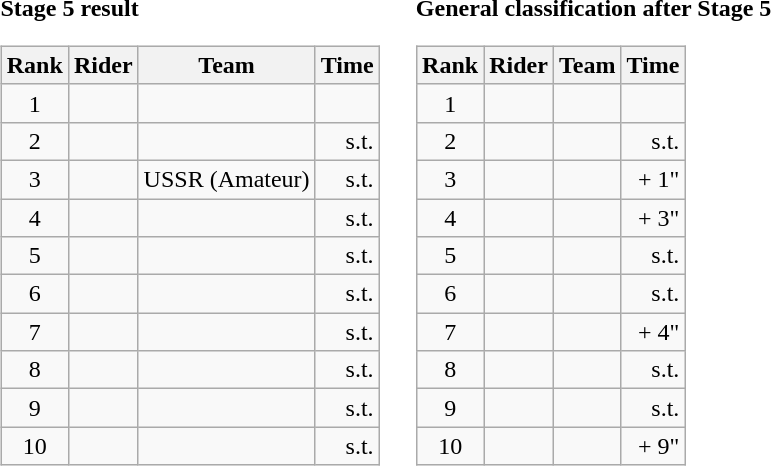<table>
<tr>
<td><strong>Stage 5 result</strong><br><table class="wikitable">
<tr>
<th scope="col">Rank</th>
<th scope="col">Rider</th>
<th scope="col">Team</th>
<th scope="col">Time</th>
</tr>
<tr>
<td style="text-align:center;">1</td>
<td></td>
<td></td>
<td style="text-align:right;"></td>
</tr>
<tr>
<td style="text-align:center;">2</td>
<td></td>
<td></td>
<td style="text-align:right;">s.t.</td>
</tr>
<tr>
<td style="text-align:center;">3</td>
<td></td>
<td>USSR (Amateur)</td>
<td style="text-align:right;">s.t.</td>
</tr>
<tr>
<td style="text-align:center;">4</td>
<td></td>
<td></td>
<td style="text-align:right;">s.t.</td>
</tr>
<tr>
<td style="text-align:center;">5</td>
<td></td>
<td></td>
<td style="text-align:right;">s.t.</td>
</tr>
<tr>
<td style="text-align:center;">6</td>
<td></td>
<td></td>
<td style="text-align:right;">s.t.</td>
</tr>
<tr>
<td style="text-align:center;">7</td>
<td></td>
<td></td>
<td style="text-align:right;">s.t.</td>
</tr>
<tr>
<td style="text-align:center;">8</td>
<td></td>
<td></td>
<td style="text-align:right;">s.t.</td>
</tr>
<tr>
<td style="text-align:center;">9</td>
<td></td>
<td></td>
<td style="text-align:right;">s.t.</td>
</tr>
<tr>
<td style="text-align:center;">10</td>
<td></td>
<td></td>
<td style="text-align:right;">s.t.</td>
</tr>
</table>
</td>
<td></td>
<td><strong>General classification after Stage 5</strong><br><table class="wikitable">
<tr>
<th scope="col">Rank</th>
<th scope="col">Rider</th>
<th scope="col">Team</th>
<th scope="col">Time</th>
</tr>
<tr>
<td style="text-align:center;">1</td>
<td></td>
<td></td>
<td style="text-align:right;"></td>
</tr>
<tr>
<td style="text-align:center;">2</td>
<td></td>
<td></td>
<td style="text-align:right;">s.t.</td>
</tr>
<tr>
<td style="text-align:center;">3</td>
<td></td>
<td></td>
<td style="text-align:right;">+ 1"</td>
</tr>
<tr>
<td style="text-align:center;">4</td>
<td></td>
<td></td>
<td style="text-align:right;">+ 3"</td>
</tr>
<tr>
<td style="text-align:center;">5</td>
<td></td>
<td></td>
<td style="text-align:right;">s.t.</td>
</tr>
<tr>
<td style="text-align:center;">6</td>
<td></td>
<td></td>
<td style="text-align:right;">s.t.</td>
</tr>
<tr>
<td style="text-align:center;">7</td>
<td></td>
<td></td>
<td style="text-align:right;">+ 4"</td>
</tr>
<tr>
<td style="text-align:center;">8</td>
<td></td>
<td></td>
<td style="text-align:right;">s.t.</td>
</tr>
<tr>
<td style="text-align:center;">9</td>
<td></td>
<td></td>
<td style="text-align:right;">s.t.</td>
</tr>
<tr>
<td style="text-align:center;">10</td>
<td></td>
<td></td>
<td style="text-align:right;">+ 9"</td>
</tr>
</table>
</td>
</tr>
</table>
